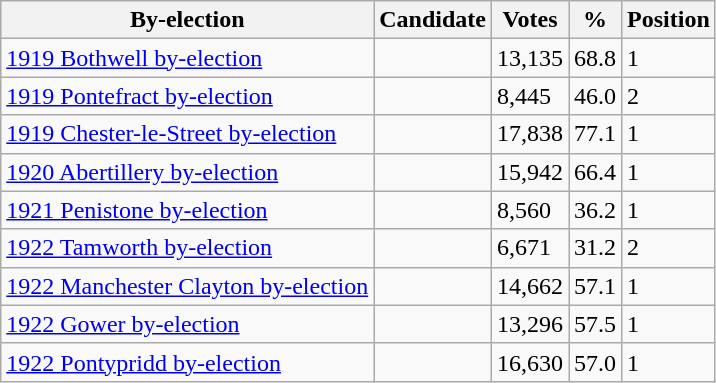<table class="wikitable sortable">
<tr>
<th>By-election</th>
<th>Candidate</th>
<th>Votes</th>
<th>%</th>
<th>Position</th>
</tr>
<tr>
<td><a href='#'>1919 Bothwell by-election</a></td>
<td></td>
<td>13,135</td>
<td>68.8</td>
<td>1</td>
</tr>
<tr>
<td><a href='#'>1919 Pontefract by-election</a></td>
<td></td>
<td>8,445</td>
<td>46.0</td>
<td>2</td>
</tr>
<tr>
<td><a href='#'>1919 Chester-le-Street by-election</a></td>
<td></td>
<td>17,838</td>
<td>77.1</td>
<td>1</td>
</tr>
<tr>
<td><a href='#'>1920 Abertillery by-election</a></td>
<td></td>
<td>15,942</td>
<td>66.4</td>
<td>1</td>
</tr>
<tr>
<td><a href='#'>1921 Penistone by-election</a></td>
<td></td>
<td>8,560</td>
<td>36.2</td>
<td>1</td>
</tr>
<tr>
<td><a href='#'>1922 Tamworth by-election</a></td>
<td></td>
<td>6,671</td>
<td>31.2</td>
<td>2</td>
</tr>
<tr>
<td><a href='#'>1922 Manchester Clayton by-election</a></td>
<td></td>
<td>14,662</td>
<td>57.1</td>
<td>1</td>
</tr>
<tr>
<td><a href='#'>1922 Gower by-election</a></td>
<td></td>
<td>13,296</td>
<td>57.5</td>
<td>1</td>
</tr>
<tr>
<td><a href='#'>1922 Pontypridd by-election</a></td>
<td></td>
<td>16,630</td>
<td>57.0</td>
<td>1</td>
</tr>
</table>
